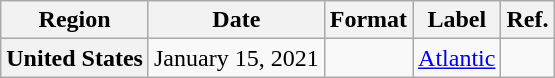<table class="wikitable plainrowheaders" style="text-align:center;">
<tr>
<th>Region</th>
<th>Date</th>
<th>Format</th>
<th>Label</th>
<th>Ref.</th>
</tr>
<tr>
<th scope="row">United States</th>
<td>January 15, 2021</td>
<td></td>
<td><a href='#'>Atlantic</a></td>
<td></td>
</tr>
</table>
